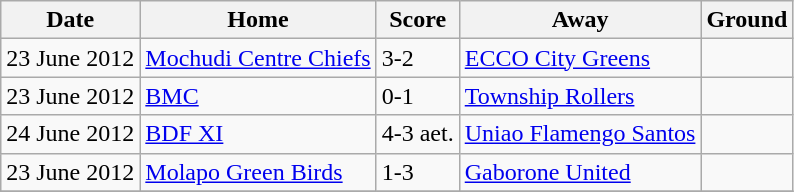<table class="wikitable">
<tr>
<th>Date</th>
<th>Home</th>
<th>Score</th>
<th>Away</th>
<th>Ground</th>
</tr>
<tr>
<td>23 June 2012</td>
<td><a href='#'>Mochudi Centre Chiefs</a></td>
<td>3-2</td>
<td><a href='#'>ECCO City Greens</a></td>
<td></td>
</tr>
<tr>
<td>23 June 2012</td>
<td><a href='#'>BMC</a></td>
<td>0-1</td>
<td><a href='#'>Township Rollers</a></td>
<td></td>
</tr>
<tr>
<td>24 June 2012</td>
<td><a href='#'>BDF XI</a></td>
<td>4-3 aet.</td>
<td><a href='#'>Uniao Flamengo Santos</a></td>
<td></td>
</tr>
<tr>
<td>23 June 2012</td>
<td><a href='#'>Molapo Green Birds</a></td>
<td>1-3</td>
<td><a href='#'>Gaborone United</a></td>
<td></td>
</tr>
<tr>
</tr>
</table>
